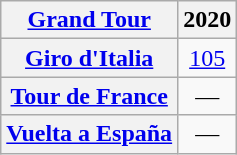<table class="wikitable plainrowheaders">
<tr>
<th scope="col"><a href='#'>Grand Tour</a></th>
<th scope="col">2020</th>
</tr>
<tr style="text-align:center;">
<th scope="row"> <a href='#'>Giro d'Italia</a></th>
<td><a href='#'>105</a></td>
</tr>
<tr style="text-align:center;">
<th scope="row"> <a href='#'>Tour de France</a></th>
<td>—</td>
</tr>
<tr style="text-align:center;">
<th scope="row"> <a href='#'>Vuelta a España</a></th>
<td>—</td>
</tr>
</table>
